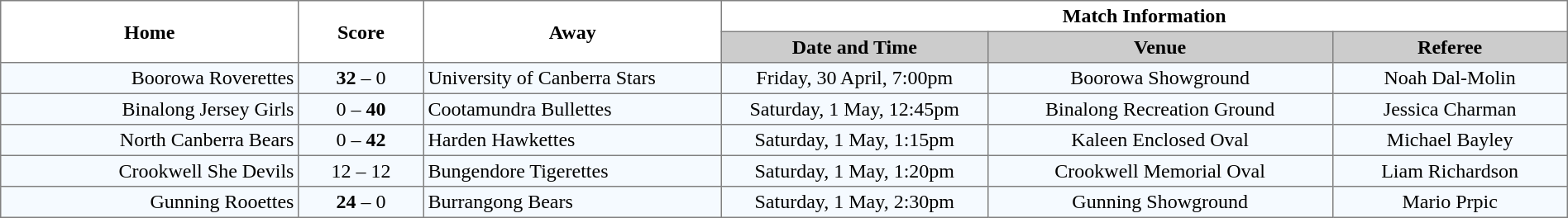<table border="1" cellpadding="3" cellspacing="0" width="100%" style="border-collapse:collapse;  text-align:center;">
<tr>
<th rowspan="2" width="19%">Home</th>
<th rowspan="2" width="8%">Score</th>
<th rowspan="2" width="19%">Away</th>
<th colspan="3">Match Information</th>
</tr>
<tr bgcolor="#CCCCCC">
<th width="17%">Date and Time</th>
<th width="22%">Venue</th>
<th width="50%">Referee</th>
</tr>
<tr style="text-align:center; background:#f5faff;">
<td align="right">Boorowa Roverettes </td>
<td><strong>32</strong> – 0</td>
<td align="left"> University of Canberra Stars</td>
<td>Friday, 30 April, 7:00pm</td>
<td>Boorowa Showground</td>
<td>Noah Dal-Molin</td>
</tr>
<tr style="text-align:center; background:#f5faff;">
<td align="right">Binalong Jersey Girls </td>
<td>0 – <strong>40</strong></td>
<td align="left"> Cootamundra Bullettes</td>
<td>Saturday, 1 May, 12:45pm</td>
<td>Binalong Recreation Ground</td>
<td>Jessica Charman</td>
</tr>
<tr style="text-align:center; background:#f5faff;">
<td align="right">North Canberra Bears </td>
<td>0 – <strong>42</strong></td>
<td align="left"> Harden Hawkettes</td>
<td>Saturday, 1 May, 1:15pm</td>
<td>Kaleen Enclosed Oval</td>
<td>Michael Bayley</td>
</tr>
<tr style="text-align:center; background:#f5faff;">
<td align="right">Crookwell She Devils </td>
<td>12 – 12</td>
<td align="left"> Bungendore Tigerettes</td>
<td>Saturday, 1 May, 1:20pm</td>
<td>Crookwell Memorial Oval</td>
<td>Liam Richardson</td>
</tr>
<tr style="text-align:center; background:#f5faff;">
<td align="right">Gunning Rooettes </td>
<td><strong>24</strong> – 0</td>
<td align="left"> Burrangong Bears</td>
<td>Saturday, 1 May, 2:30pm</td>
<td>Gunning Showground</td>
<td>Mario Prpic</td>
</tr>
</table>
